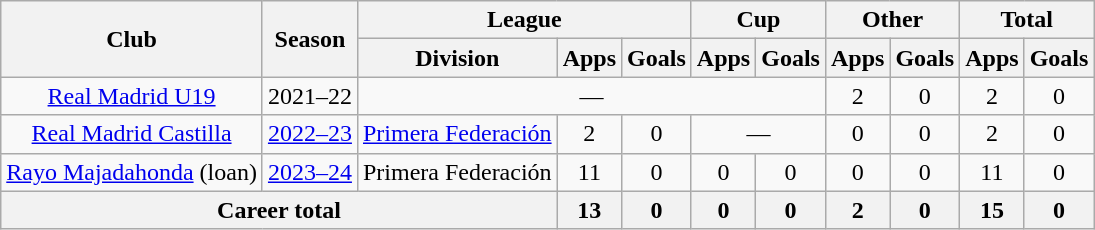<table class=wikitable style=text-align:center>
<tr>
<th rowspan=2>Club</th>
<th rowspan=2>Season</th>
<th colspan=3>League</th>
<th colspan=2>Cup</th>
<th colspan=2>Other</th>
<th colspan=2>Total</th>
</tr>
<tr>
<th>Division</th>
<th>Apps</th>
<th>Goals</th>
<th>Apps</th>
<th>Goals</th>
<th>Apps</th>
<th>Goals</th>
<th>Apps</th>
<th>Goals</th>
</tr>
<tr>
<td><a href='#'>Real Madrid U19</a></td>
<td>2021–22</td>
<td colspan="5">—</td>
<td>2</td>
<td>0</td>
<td>2</td>
<td>0</td>
</tr>
<tr>
<td><a href='#'>Real Madrid Castilla</a></td>
<td><a href='#'>2022–23</a></td>
<td><a href='#'>Primera Federación</a></td>
<td>2</td>
<td>0</td>
<td colspan="2">—</td>
<td>0</td>
<td>0</td>
<td>2</td>
<td>0</td>
</tr>
<tr>
<td><a href='#'>Rayo Majadahonda</a> (loan)</td>
<td><a href='#'>2023–24</a></td>
<td>Primera Federación</td>
<td>11</td>
<td>0</td>
<td>0</td>
<td>0</td>
<td>0</td>
<td>0</td>
<td>11</td>
<td>0</td>
</tr>
<tr>
<th colspan="3">Career total</th>
<th>13</th>
<th>0</th>
<th>0</th>
<th>0</th>
<th>2</th>
<th>0</th>
<th>15</th>
<th>0</th>
</tr>
</table>
